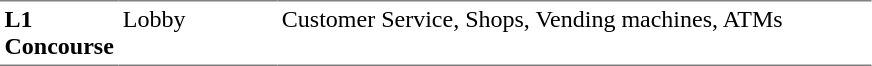<table table border=0 cellspacing=0 cellpadding=3>
<tr>
<td style="border-bottom:solid 1px gray; border-top:solid 1px gray;" valign=top width=50><strong>L1<br>Concourse</strong></td>
<td style="border-bottom:solid 1px gray; border-top:solid 1px gray;" valign=top width=100>Lobby</td>
<td style="border-bottom:solid 1px gray; border-top:solid 1px gray;" valign=top width=390>Customer Service, Shops, Vending machines, ATMs</td>
</tr>
</table>
